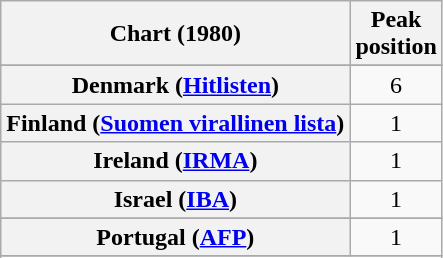<table class="wikitable sortable plainrowheaders">
<tr>
<th scope="col">Chart (1980)</th>
<th scope="col">Peak<br>position</th>
</tr>
<tr>
</tr>
<tr>
</tr>
<tr>
<th scope="row">Denmark (<a href='#'>Hitlisten</a>)</th>
<td align="center">6</td>
</tr>
<tr>
<th scope="row">Finland (<a href='#'>Suomen virallinen lista</a>)</th>
<td align="center">1</td>
</tr>
<tr>
<th scope="row">Ireland (<a href='#'>IRMA</a>)</th>
<td align="center">1</td>
</tr>
<tr>
<th scope="row">Israel (<a href='#'>IBA</a>)</th>
<td align="center">1</td>
</tr>
<tr>
</tr>
<tr>
</tr>
<tr>
</tr>
<tr>
<th scope="row">Portugal (<a href='#'>AFP</a>)</th>
<td align="center">1</td>
</tr>
<tr>
</tr>
<tr>
</tr>
<tr>
</tr>
<tr>
</tr>
</table>
